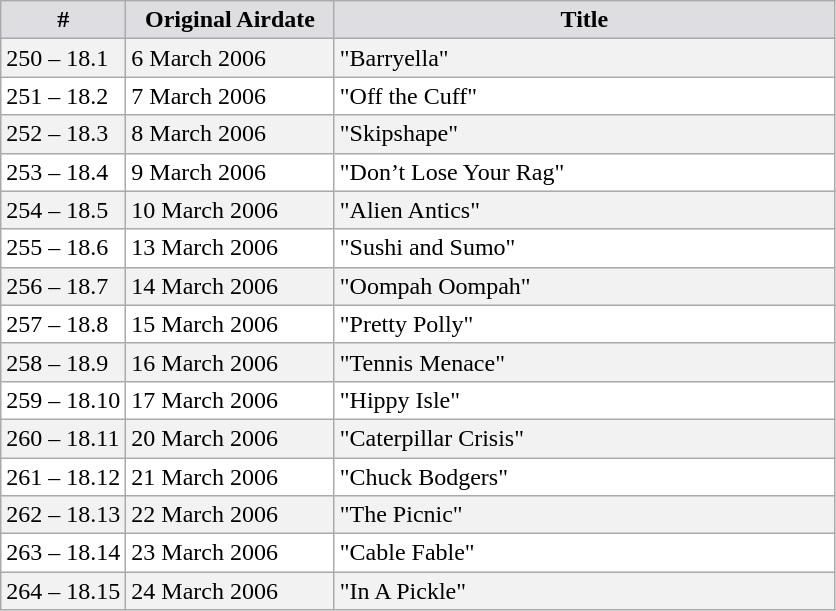<table class="wikitable">
<tr>
<th style="background:#dedde2; width:15%;">#</th>
<th style="background:#dedde2; width:25%;">Original Airdate</th>
<th style="background:#dedde2;">Title</th>
</tr>
<tr style="background:#f2f2f2;"|>
<td>250 – 18.1</td>
<td>6 March 2006</td>
<td>"Barryella"</td>
</tr>
<tr style="background:#fff;"|>
<td>251 – 18.2</td>
<td>7 March 2006</td>
<td>"Off the Cuff"</td>
</tr>
<tr style="background:#f2f2f2;"|>
<td>252 – 18.3</td>
<td>8 March 2006</td>
<td>"Skipshape"</td>
</tr>
<tr style="background:#fff;"|>
<td>253 – 18.4</td>
<td>9 March 2006</td>
<td>"Don’t Lose Your Rag"</td>
</tr>
<tr style="background:#f2f2f2;"|>
<td>254 – 18.5</td>
<td>10 March 2006</td>
<td>"Alien Antics"</td>
</tr>
<tr style="background:#fff;"|>
<td>255 – 18.6</td>
<td>13 March 2006</td>
<td>"Sushi and Sumo"</td>
</tr>
<tr style="background:#f2f2f2;"|>
<td>256 – 18.7</td>
<td>14 March 2006</td>
<td>"Oompah Oompah"</td>
</tr>
<tr style="background:#fff;"|>
<td>257 – 18.8</td>
<td>15 March 2006</td>
<td>"Pretty Polly"</td>
</tr>
<tr style="background:#f2f2f2;"|>
<td>258 – 18.9</td>
<td>16 March 2006</td>
<td>"Tennis Menace"</td>
</tr>
<tr style="background:#fff;"|>
<td>259 – 18.10</td>
<td>17 March 2006</td>
<td>"Hippy Isle"</td>
</tr>
<tr style="background:#f2f2f2;"|>
<td>260 – 18.11</td>
<td>20 March 2006</td>
<td>"Caterpillar Crisis"</td>
</tr>
<tr style="background:#fff;"|>
<td>261 – 18.12</td>
<td>21 March 2006</td>
<td>"Chuck Bodgers"</td>
</tr>
<tr style="background:#f2f2f2;"|>
<td>262 – 18.13</td>
<td>22 March 2006</td>
<td>"The Picnic"</td>
</tr>
<tr style="background:#fff;"|>
<td>263 – 18.14</td>
<td>23 March 2006</td>
<td>"Cable Fable"</td>
</tr>
<tr style="background:#f2f2f2;"|>
<td>264 – 18.15</td>
<td>24 March 2006</td>
<td>"In A Pickle"</td>
</tr>
</table>
